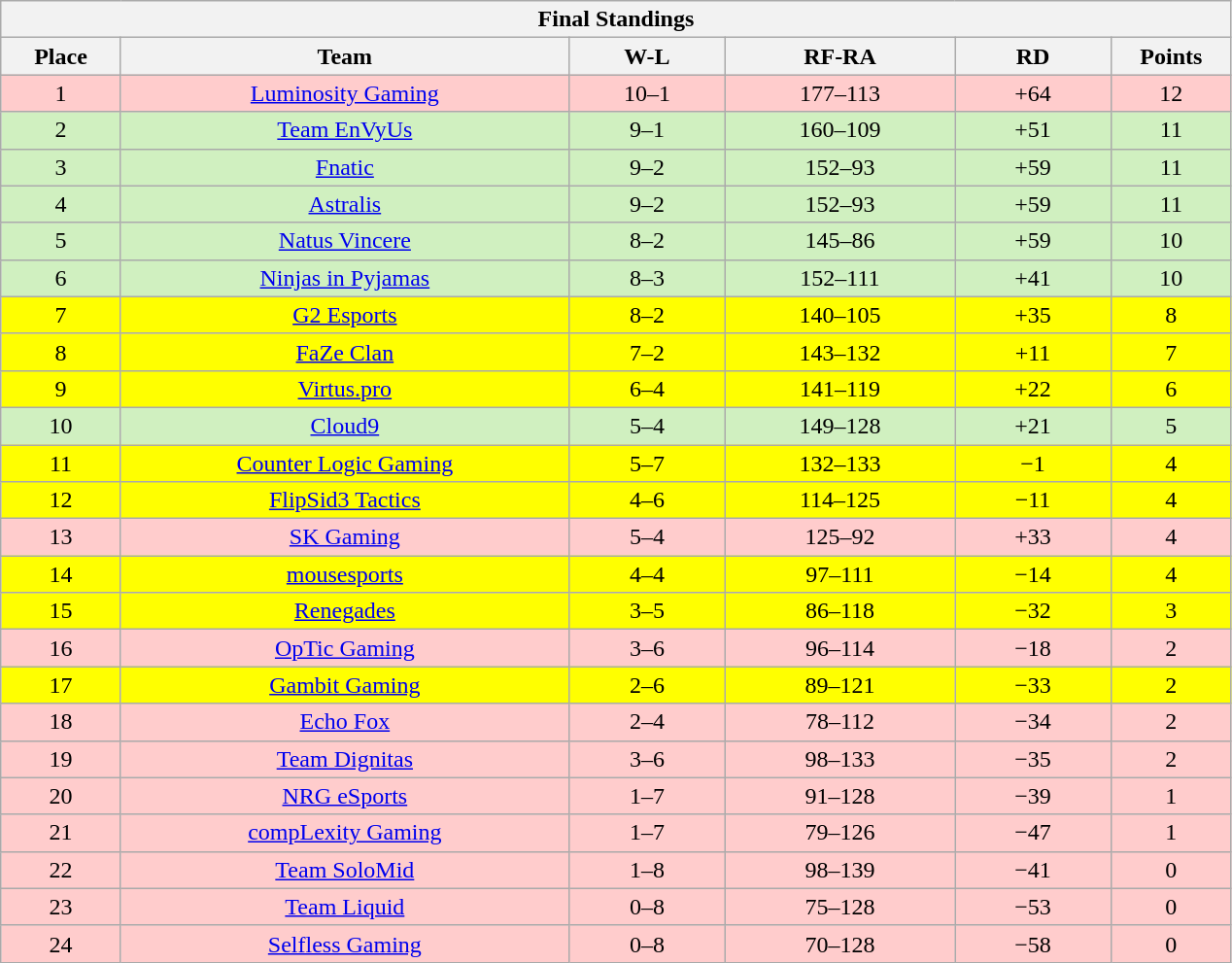<table class="wikitable" style="text-align: center;">
<tr>
<th colspan=6>Final Standings</th>
</tr>
<tr>
<th width="75px">Place</th>
<th width="300">Team</th>
<th width="100px">W-L</th>
<th width="150px">RF-RA</th>
<th width="100px">RD</th>
<th width="75px">Points</th>
</tr>
<tr style="background: #FFCCCC;">
<td>1</td>
<td><a href='#'>Luminosity Gaming</a></td>
<td>10–1</td>
<td>177–113</td>
<td>+64</td>
<td>12</td>
</tr>
<tr style="background: #D0F0C0;">
<td>2</td>
<td><a href='#'>Team EnVyUs</a></td>
<td>9–1</td>
<td>160–109</td>
<td>+51</td>
<td>11</td>
</tr>
<tr style="background: #D0F0C0;">
<td>3</td>
<td><a href='#'>Fnatic</a></td>
<td>9–2</td>
<td>152–93</td>
<td>+59</td>
<td>11</td>
</tr>
<tr style="background: #D0F0C0;">
<td>4</td>
<td><a href='#'>Astralis</a></td>
<td>9–2</td>
<td>152–93</td>
<td>+59</td>
<td>11</td>
</tr>
<tr style="background: #D0F0C0;">
<td>5</td>
<td><a href='#'>Natus Vincere</a></td>
<td>8–2</td>
<td>145–86</td>
<td>+59</td>
<td>10</td>
</tr>
<tr style="background: #D0F0C0;">
<td>6</td>
<td><a href='#'>Ninjas in Pyjamas</a></td>
<td>8–3</td>
<td>152–111</td>
<td>+41</td>
<td>10</td>
</tr>
<tr style="background: #FFFF00;">
<td>7</td>
<td><a href='#'>G2 Esports</a></td>
<td>8–2</td>
<td>140–105</td>
<td>+35</td>
<td>8</td>
</tr>
<tr style="background: #FFFF00;">
<td>8</td>
<td><a href='#'>FaZe Clan</a></td>
<td>7–2</td>
<td>143–132</td>
<td>+11</td>
<td>7</td>
</tr>
<tr style="background: #FFFF00;">
<td>9</td>
<td><a href='#'>Virtus.pro</a></td>
<td>6–4</td>
<td>141–119</td>
<td>+22</td>
<td>6</td>
</tr>
<tr style="background: #D0F0C0;">
<td>10</td>
<td><a href='#'>Cloud9</a></td>
<td>5–4</td>
<td>149–128</td>
<td>+21</td>
<td>5</td>
</tr>
<tr style="background: #FFFF00;">
<td>11</td>
<td><a href='#'>Counter Logic Gaming</a></td>
<td>5–7</td>
<td>132–133</td>
<td>−1</td>
<td>4</td>
</tr>
<tr style="background: #FFFF00;">
<td>12</td>
<td><a href='#'>FlipSid3 Tactics</a></td>
<td>4–6</td>
<td>114–125</td>
<td>−11</td>
<td>4</td>
</tr>
<tr style="background: #FFCCCC;">
<td>13</td>
<td><a href='#'>SK Gaming</a></td>
<td>5–4</td>
<td>125–92</td>
<td>+33</td>
<td>4</td>
</tr>
<tr style="background: #FFFF00;">
<td>14</td>
<td><a href='#'>mousesports</a></td>
<td>4–4</td>
<td>97–111</td>
<td>−14</td>
<td>4</td>
</tr>
<tr style="background: #FFFF00;">
<td>15</td>
<td><a href='#'>Renegades</a></td>
<td>3–5</td>
<td>86–118</td>
<td>−32</td>
<td>3</td>
</tr>
<tr style="background: #FFCCCC;">
<td>16</td>
<td><a href='#'>OpTic Gaming</a></td>
<td>3–6</td>
<td>96–114</td>
<td>−18</td>
<td>2</td>
</tr>
<tr style="background: #FFFF00;">
<td>17</td>
<td><a href='#'>Gambit Gaming</a></td>
<td>2–6</td>
<td>89–121</td>
<td>−33</td>
<td>2</td>
</tr>
<tr style="background: #FFCCCC;">
<td>18</td>
<td><a href='#'>Echo Fox</a></td>
<td>2–4</td>
<td>78–112</td>
<td>−34</td>
<td>2</td>
</tr>
<tr style="background: #FFCCCC;">
<td>19</td>
<td><a href='#'>Team Dignitas</a></td>
<td>3–6</td>
<td>98–133</td>
<td>−35</td>
<td>2</td>
</tr>
<tr style="background: #FFCCCC;">
<td>20</td>
<td><a href='#'>NRG eSports</a></td>
<td>1–7</td>
<td>91–128</td>
<td>−39</td>
<td>1</td>
</tr>
<tr style="background: #FFCCCC;">
<td>21</td>
<td><a href='#'>compLexity Gaming</a></td>
<td>1–7</td>
<td>79–126</td>
<td>−47</td>
<td>1</td>
</tr>
<tr style="background: #FFCCCC;">
<td>22</td>
<td><a href='#'>Team SoloMid</a></td>
<td>1–8</td>
<td>98–139</td>
<td>−41</td>
<td>0</td>
</tr>
<tr style="background: #FFCCCC;">
<td>23</td>
<td><a href='#'>Team Liquid</a></td>
<td>0–8</td>
<td>75–128</td>
<td>−53</td>
<td>0</td>
</tr>
<tr style="background: #FFCCCC;">
<td>24</td>
<td><a href='#'>Selfless Gaming</a></td>
<td>0–8</td>
<td>70–128</td>
<td>−58</td>
<td>0</td>
</tr>
</table>
